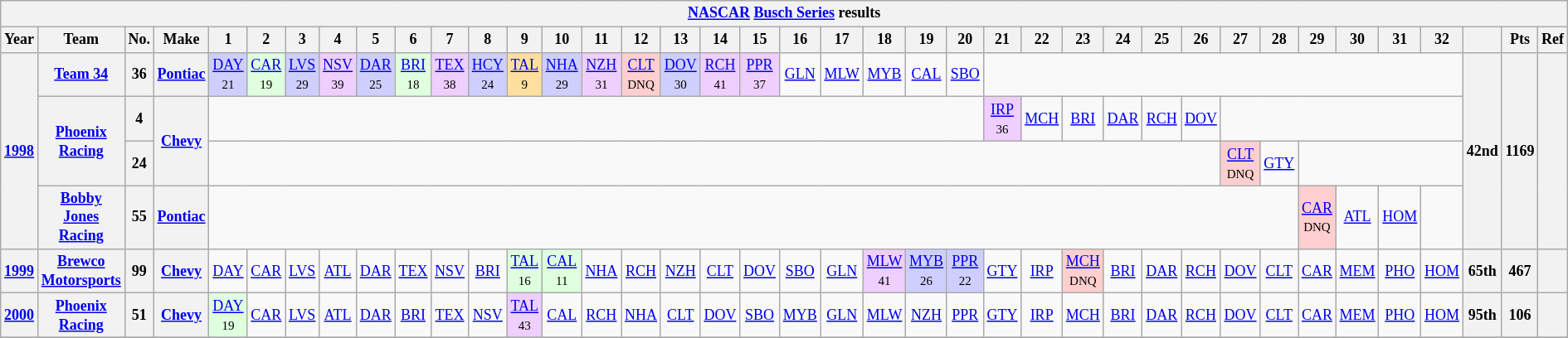<table class="wikitable" style="text-align:center; font-size:75%">
<tr>
<th colspan=39><a href='#'>NASCAR</a> <a href='#'>Busch Series</a> results</th>
</tr>
<tr>
<th>Year</th>
<th>Team</th>
<th>No.</th>
<th>Make</th>
<th>1</th>
<th>2</th>
<th>3</th>
<th>4</th>
<th>5</th>
<th>6</th>
<th>7</th>
<th>8</th>
<th>9</th>
<th>10</th>
<th>11</th>
<th>12</th>
<th>13</th>
<th>14</th>
<th>15</th>
<th>16</th>
<th>17</th>
<th>18</th>
<th>19</th>
<th>20</th>
<th>21</th>
<th>22</th>
<th>23</th>
<th>24</th>
<th>25</th>
<th>26</th>
<th>27</th>
<th>28</th>
<th>29</th>
<th>30</th>
<th>31</th>
<th>32</th>
<th></th>
<th>Pts</th>
<th>Ref</th>
</tr>
<tr>
<th rowspan=4><a href='#'>1998</a></th>
<th><a href='#'>Team 34</a></th>
<th>36</th>
<th><a href='#'>Pontiac</a></th>
<td style="background:#CFCFFF;"><a href='#'>DAY</a><br><small>21</small></td>
<td style="background:#DFFFDF;"><a href='#'>CAR</a><br><small>19</small></td>
<td style="background:#CFCFFF;"><a href='#'>LVS</a><br><small>29</small></td>
<td style="background:#EFCFFF;"><a href='#'>NSV</a><br><small>39</small></td>
<td style="background:#CFCFFF;"><a href='#'>DAR</a><br><small>25</small></td>
<td style="background:#DFFFDF;"><a href='#'>BRI</a><br><small>18</small></td>
<td style="background:#EFCFFF;"><a href='#'>TEX</a><br><small>38</small></td>
<td style="background:#CFCFFF;"><a href='#'>HCY</a><br><small>24</small></td>
<td style="background:#FFDF9F;"><a href='#'>TAL</a><br><small>9</small></td>
<td style="background:#CFCFFF;"><a href='#'>NHA</a><br><small>29</small></td>
<td style="background:#EFCFFF;"><a href='#'>NZH</a><br><small>31</small></td>
<td style="background:#FFCFCF;"><a href='#'>CLT</a><br><small>DNQ</small></td>
<td style="background:#CFCFFF;"><a href='#'>DOV</a><br><small>30</small></td>
<td style="background:#EFCFFF;"><a href='#'>RCH</a><br><small>41</small></td>
<td style="background:#EFCFFF;"><a href='#'>PPR</a><br><small>37</small></td>
<td><a href='#'>GLN</a></td>
<td><a href='#'>MLW</a></td>
<td><a href='#'>MYB</a></td>
<td><a href='#'>CAL</a></td>
<td><a href='#'>SBO</a></td>
<td colspan=12></td>
<th rowspan=4>42nd</th>
<th rowspan=4>1169</th>
<th rowspan=4></th>
</tr>
<tr>
<th rowspan=2><a href='#'>Phoenix Racing</a></th>
<th>4</th>
<th rowspan=2><a href='#'>Chevy</a></th>
<td colspan=20></td>
<td style="background:#EFCFFF;"><a href='#'>IRP</a><br><small>36</small></td>
<td><a href='#'>MCH</a></td>
<td><a href='#'>BRI</a></td>
<td><a href='#'>DAR</a></td>
<td><a href='#'>RCH</a></td>
<td><a href='#'>DOV</a></td>
<td colspan=6></td>
</tr>
<tr>
<th>24</th>
<td colspan=26></td>
<td style="background:#FFCFCF;"><a href='#'>CLT</a><br><small>DNQ</small></td>
<td><a href='#'>GTY</a></td>
<td colspan=4></td>
</tr>
<tr>
<th><a href='#'>Bobby Jones Racing</a></th>
<th>55</th>
<th><a href='#'>Pontiac</a></th>
<td colspan=28></td>
<td style="background:#FFCFCF;"><a href='#'>CAR</a><br><small>DNQ</small></td>
<td><a href='#'>ATL</a></td>
<td><a href='#'>HOM</a></td>
<td></td>
</tr>
<tr>
<th><a href='#'>1999</a></th>
<th><a href='#'>Brewco Motorsports</a></th>
<th>99</th>
<th><a href='#'>Chevy</a></th>
<td><a href='#'>DAY</a></td>
<td><a href='#'>CAR</a></td>
<td><a href='#'>LVS</a></td>
<td><a href='#'>ATL</a></td>
<td><a href='#'>DAR</a></td>
<td><a href='#'>TEX</a></td>
<td><a href='#'>NSV</a></td>
<td><a href='#'>BRI</a></td>
<td style="background:#DFFFDF;"><a href='#'>TAL</a><br><small>16</small></td>
<td style="background:#DFFFDF;"><a href='#'>CAL</a><br><small>11</small></td>
<td><a href='#'>NHA</a></td>
<td><a href='#'>RCH</a></td>
<td><a href='#'>NZH</a></td>
<td><a href='#'>CLT</a></td>
<td><a href='#'>DOV</a></td>
<td><a href='#'>SBO</a></td>
<td><a href='#'>GLN</a></td>
<td style="background:#EFCFFF;"><a href='#'>MLW</a><br><small>41</small></td>
<td style="background:#CFCFFF;"><a href='#'>MYB</a><br><small>26</small></td>
<td style="background:#CFCFFF;"><a href='#'>PPR</a><br><small>22</small></td>
<td><a href='#'>GTY</a></td>
<td><a href='#'>IRP</a></td>
<td style="background:#FFCFCF;"><a href='#'>MCH</a><br><small>DNQ</small></td>
<td><a href='#'>BRI</a></td>
<td><a href='#'>DAR</a></td>
<td><a href='#'>RCH</a></td>
<td><a href='#'>DOV</a></td>
<td><a href='#'>CLT</a></td>
<td><a href='#'>CAR</a></td>
<td><a href='#'>MEM</a></td>
<td><a href='#'>PHO</a></td>
<td><a href='#'>HOM</a></td>
<th>65th</th>
<th>467</th>
<th></th>
</tr>
<tr>
<th><a href='#'>2000</a></th>
<th><a href='#'>Phoenix Racing</a></th>
<th>51</th>
<th><a href='#'>Chevy</a></th>
<td style="background:#DFFFDF;"><a href='#'>DAY</a><br><small>19</small></td>
<td><a href='#'>CAR</a></td>
<td><a href='#'>LVS</a></td>
<td><a href='#'>ATL</a></td>
<td><a href='#'>DAR</a></td>
<td><a href='#'>BRI</a></td>
<td><a href='#'>TEX</a></td>
<td><a href='#'>NSV</a></td>
<td style="background:#EFCFFF;"><a href='#'>TAL</a><br><small>43</small></td>
<td><a href='#'>CAL</a></td>
<td><a href='#'>RCH</a></td>
<td><a href='#'>NHA</a></td>
<td><a href='#'>CLT</a></td>
<td><a href='#'>DOV</a></td>
<td><a href='#'>SBO</a></td>
<td><a href='#'>MYB</a></td>
<td><a href='#'>GLN</a></td>
<td><a href='#'>MLW</a></td>
<td><a href='#'>NZH</a></td>
<td><a href='#'>PPR</a></td>
<td><a href='#'>GTY</a></td>
<td><a href='#'>IRP</a></td>
<td><a href='#'>MCH</a></td>
<td><a href='#'>BRI</a></td>
<td><a href='#'>DAR</a></td>
<td><a href='#'>RCH</a></td>
<td><a href='#'>DOV</a></td>
<td><a href='#'>CLT</a></td>
<td><a href='#'>CAR</a></td>
<td><a href='#'>MEM</a></td>
<td><a href='#'>PHO</a></td>
<td><a href='#'>HOM</a></td>
<th>95th</th>
<th>106</th>
<th></th>
</tr>
<tr>
</tr>
</table>
